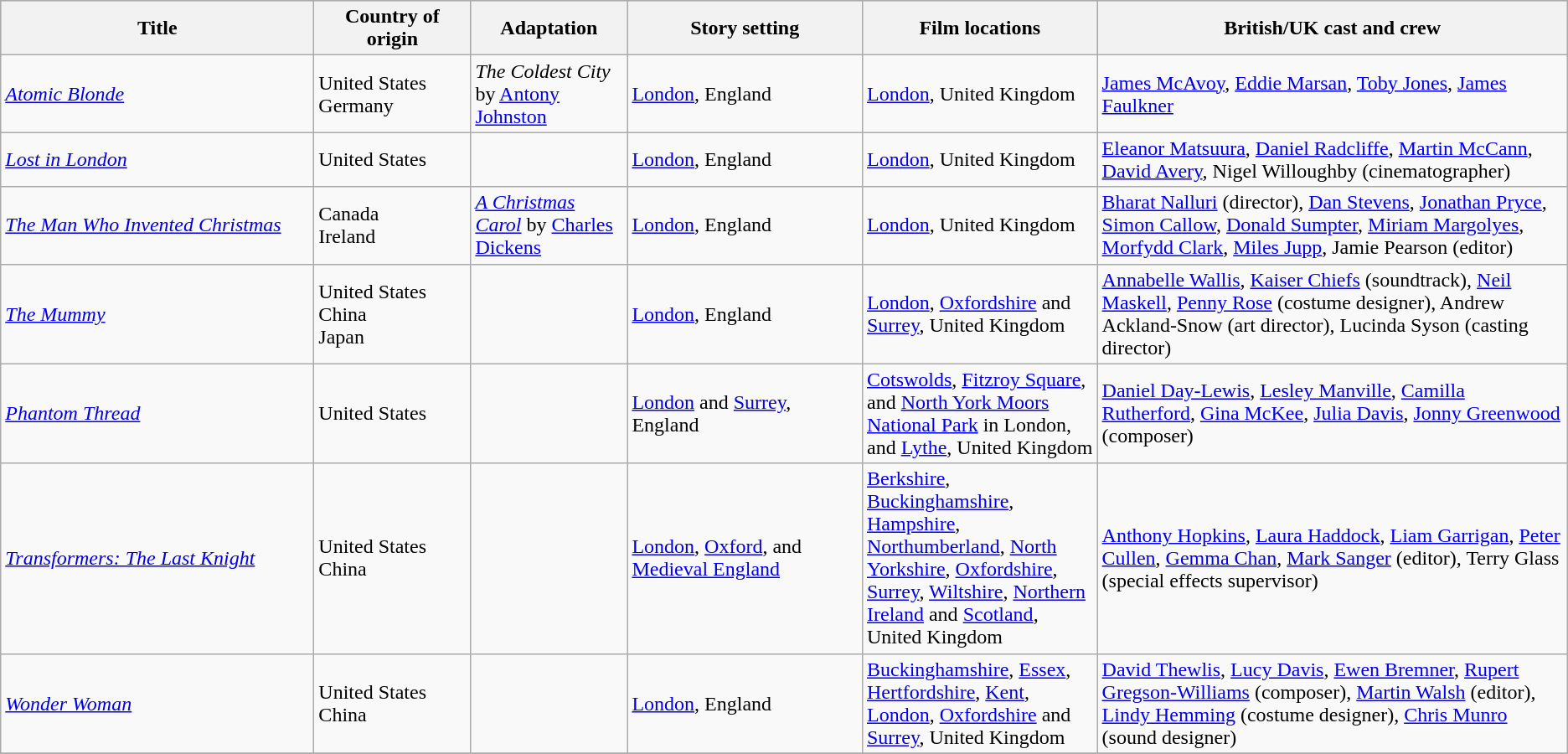<table class="wikitable">
<tr style="background:#b0e0e6; text-align:center;">
<th style="width:20%;">Title</th>
<th style="width:10%;">Country of origin</th>
<th style="width:10%;">Adaptation</th>
<th style="width:15%;">Story setting</th>
<th style="width:15%;">Film locations</th>
<th style="width:30%;">British/UK cast and crew</th>
</tr>
<tr>
<td><em><a href='#'>Atomic Blonde</a></em></td>
<td>United States<br>Germany</td>
<td><em>The Coldest City</em> by <a href='#'>Antony Johnston</a></td>
<td><a href='#'>London</a>, England</td>
<td><a href='#'>London</a>, United Kingdom</td>
<td><a href='#'>James McAvoy</a>, <a href='#'>Eddie Marsan</a>, <a href='#'>Toby Jones</a>, <a href='#'>James Faulkner</a></td>
</tr>
<tr>
<td><em><a href='#'>Lost in London</a></em></td>
<td>United States</td>
<td></td>
<td><a href='#'>London</a>, England</td>
<td><a href='#'>London</a>, United Kingdom</td>
<td><a href='#'>Eleanor Matsuura</a>, <a href='#'>Daniel Radcliffe</a>, <a href='#'>Martin McCann</a>, <a href='#'>David Avery</a>, Nigel Willoughby (cinematographer)</td>
</tr>
<tr>
<td><em><a href='#'>The Man Who Invented Christmas</a></em></td>
<td>Canada<br>Ireland</td>
<td><em><a href='#'>A Christmas Carol</a></em> by <a href='#'>Charles Dickens</a></td>
<td><a href='#'>London</a>, England</td>
<td><a href='#'>London</a>, United Kingdom</td>
<td><a href='#'>Bharat Nalluri</a> (director), <a href='#'>Dan Stevens</a>, <a href='#'>Jonathan Pryce</a>, <a href='#'>Simon Callow</a>, <a href='#'>Donald Sumpter</a>, <a href='#'>Miriam Margolyes</a>, <a href='#'>Morfydd Clark</a>, <a href='#'>Miles Jupp</a>, Jamie Pearson (editor)</td>
</tr>
<tr>
<td><em><a href='#'>The Mummy</a></em></td>
<td>United States<br>China<br>Japan</td>
<td></td>
<td><a href='#'>London</a>, England</td>
<td><a href='#'>London</a>, <a href='#'>Oxfordshire</a> and <a href='#'>Surrey</a>, United Kingdom</td>
<td><a href='#'>Annabelle Wallis</a>, <a href='#'>Kaiser Chiefs</a> (soundtrack), <a href='#'>Neil Maskell</a>, <a href='#'>Penny Rose</a> (costume designer), Andrew Ackland-Snow (art director), Lucinda Syson (casting director)</td>
</tr>
<tr>
<td><em><a href='#'>Phantom Thread</a></em></td>
<td>United States</td>
<td></td>
<td><a href='#'>London</a> and <a href='#'>Surrey</a>, England</td>
<td><a href='#'>Cotswolds</a>, <a href='#'>Fitzroy Square</a>, and <a href='#'>North York Moors National Park</a> in London, and <a href='#'>Lythe</a>, United Kingdom</td>
<td><a href='#'>Daniel Day-Lewis</a>, <a href='#'>Lesley Manville</a>, <a href='#'>Camilla Rutherford</a>, <a href='#'>Gina McKee</a>, <a href='#'>Julia Davis</a>, <a href='#'>Jonny Greenwood</a> (composer)</td>
</tr>
<tr>
<td><em><a href='#'>Transformers: The Last Knight</a></em></td>
<td>United States<br>China</td>
<td></td>
<td><a href='#'>London</a>, <a href='#'>Oxford</a>, and <a href='#'>Medieval England</a></td>
<td><a href='#'>Berkshire</a>, <a href='#'>Buckinghamshire</a>, <a href='#'>Hampshire</a>, <a href='#'>Northumberland</a>, <a href='#'>North Yorkshire</a>, <a href='#'>Oxfordshire</a>, <a href='#'>Surrey</a>, <a href='#'>Wiltshire</a>, <a href='#'>Northern Ireland</a> and <a href='#'>Scotland</a>, United Kingdom</td>
<td><a href='#'>Anthony Hopkins</a>, <a href='#'>Laura Haddock</a>, <a href='#'>Liam Garrigan</a>, <a href='#'>Peter Cullen</a>, <a href='#'>Gemma Chan</a>, <a href='#'>Mark Sanger</a> (editor), Terry Glass (special effects supervisor)</td>
</tr>
<tr>
<td><em><a href='#'>Wonder Woman</a></em></td>
<td>United States<br>China</td>
<td></td>
<td><a href='#'>London</a>, England</td>
<td><a href='#'>Buckinghamshire</a>, <a href='#'>Essex</a>, <a href='#'>Hertfordshire</a>, <a href='#'>Kent</a>, <a href='#'>London</a>, <a href='#'>Oxfordshire</a> and <a href='#'>Surrey</a>, United Kingdom</td>
<td><a href='#'>David Thewlis</a>, <a href='#'>Lucy Davis</a>, <a href='#'>Ewen Bremner</a>, <a href='#'>Rupert Gregson-Williams</a> (composer), <a href='#'>Martin Walsh</a> (editor), <a href='#'>Lindy Hemming</a> (costume designer), <a href='#'>Chris Munro</a> (sound designer)</td>
</tr>
<tr>
</tr>
</table>
